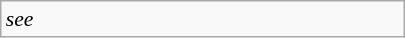<table class="wikitable floatright" style="font-size: 0.9em; width: 270px;">
<tr>
<td><em>see </em></td>
</tr>
</table>
